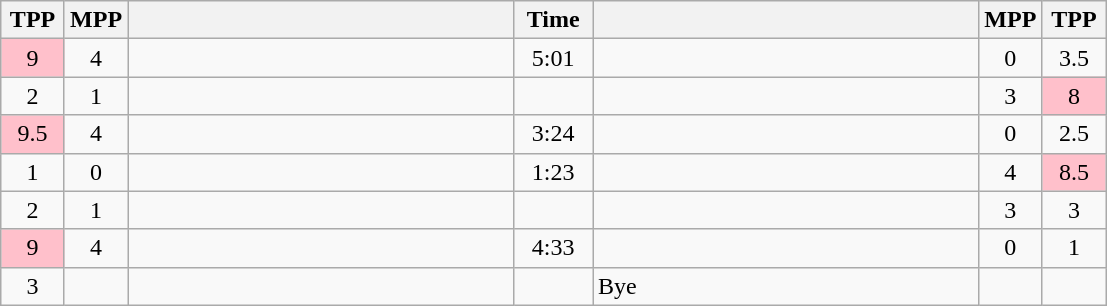<table class="wikitable" style="text-align: center;" |>
<tr>
<th width="35">TPP</th>
<th width="35">MPP</th>
<th width="250"></th>
<th width="45">Time</th>
<th width="250"></th>
<th width="35">MPP</th>
<th width="35">TPP</th>
</tr>
<tr>
<td bgcolor=pink>9</td>
<td>4</td>
<td style="text-align:left;"></td>
<td>5:01</td>
<td style="text-align:left;"><strong></strong></td>
<td>0</td>
<td>3.5</td>
</tr>
<tr>
<td>2</td>
<td>1</td>
<td style="text-align:left;"><strong></strong></td>
<td></td>
<td style="text-align:left;"></td>
<td>3</td>
<td bgcolor=pink>8</td>
</tr>
<tr>
<td bgcolor=pink>9.5</td>
<td>4</td>
<td style="text-align:left;"></td>
<td>3:24</td>
<td style="text-align:left;"><strong></strong></td>
<td>0</td>
<td>2.5</td>
</tr>
<tr>
<td>1</td>
<td>0</td>
<td style="text-align:left;"><strong></strong></td>
<td>1:23</td>
<td style="text-align:left;"></td>
<td>4</td>
<td bgcolor=pink>8.5</td>
</tr>
<tr>
<td>2</td>
<td>1</td>
<td style="text-align:left;"><strong></strong></td>
<td></td>
<td style="text-align:left;"></td>
<td>3</td>
<td>3</td>
</tr>
<tr>
<td bgcolor=pink>9</td>
<td>4</td>
<td style="text-align:left;"></td>
<td>4:33</td>
<td style="text-align:left;"><strong></strong></td>
<td>0</td>
<td>1</td>
</tr>
<tr>
<td>3</td>
<td></td>
<td style="text-align:left;"><strong></strong></td>
<td></td>
<td style="text-align:left;">Bye</td>
<td></td>
<td></td>
</tr>
</table>
